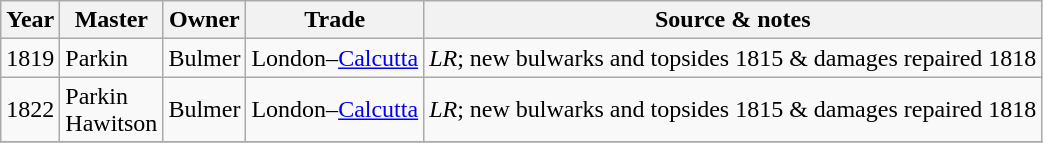<table class=" wikitable">
<tr>
<th>Year</th>
<th>Master</th>
<th>Owner</th>
<th>Trade</th>
<th>Source & notes</th>
</tr>
<tr>
<td>1819</td>
<td>Parkin</td>
<td>Bulmer</td>
<td>London–<a href='#'>Calcutta</a></td>
<td><em>LR</em>; new bulwarks and topsides 1815 & damages repaired 1818</td>
</tr>
<tr>
<td>1822</td>
<td>Parkin<br>Hawitson</td>
<td>Bulmer</td>
<td>London–<a href='#'>Calcutta</a></td>
<td><em>LR</em>; new bulwarks and topsides 1815 & damages repaired 1818</td>
</tr>
<tr>
</tr>
</table>
